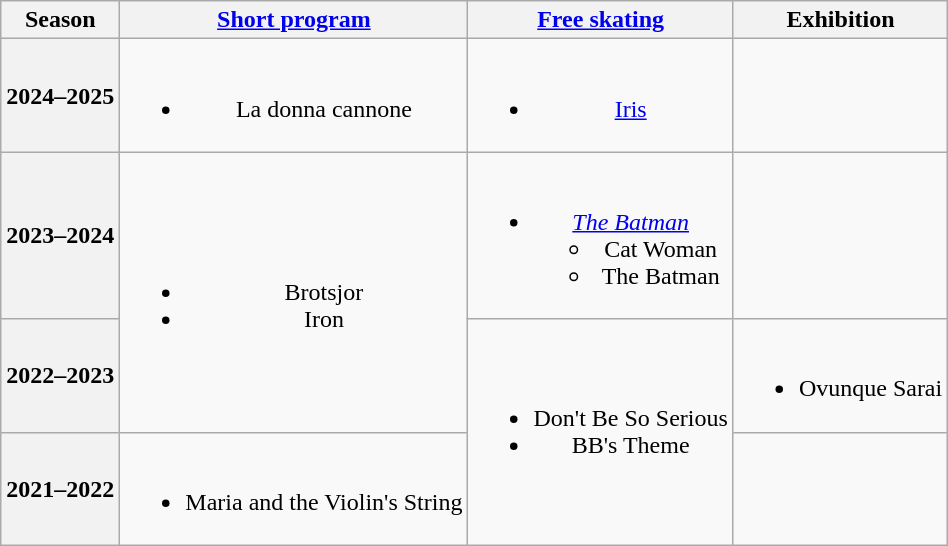<table class=wikitable style=text-align:center>
<tr>
<th>Season</th>
<th><a href='#'>Short program</a></th>
<th><a href='#'>Free skating</a></th>
<th>Exhibition</th>
</tr>
<tr>
<th>2024–2025 <br> </th>
<td><br><ul><li>La donna cannone <br> </li></ul></td>
<td><br><ul><li><a href='#'>Iris</a> <br> </li></ul></td>
<td></td>
</tr>
<tr>
<th>2023–2024 <br> </th>
<td rowspan=2><br><ul><li>Brotsjor <br></li><li>Iron <br></li></ul></td>
<td><br><ul><li><em><a href='#'>The Batman</a></em><ul><li>Cat Woman</li><li>The Batman <br></li></ul></li></ul></td>
<td></td>
</tr>
<tr>
<th>2022–2023 <br> </th>
<td rowspan=2><br><ul><li>Don't Be So Serious <br></li><li>BB's Theme <br> <br></li></ul></td>
<td><br><ul><li>Ovunque Sarai <br></li></ul></td>
</tr>
<tr>
<th>2021–2022 <br> </th>
<td><br><ul><li>Maria and the Violin's String <br></li></ul></td>
<td></td>
</tr>
</table>
